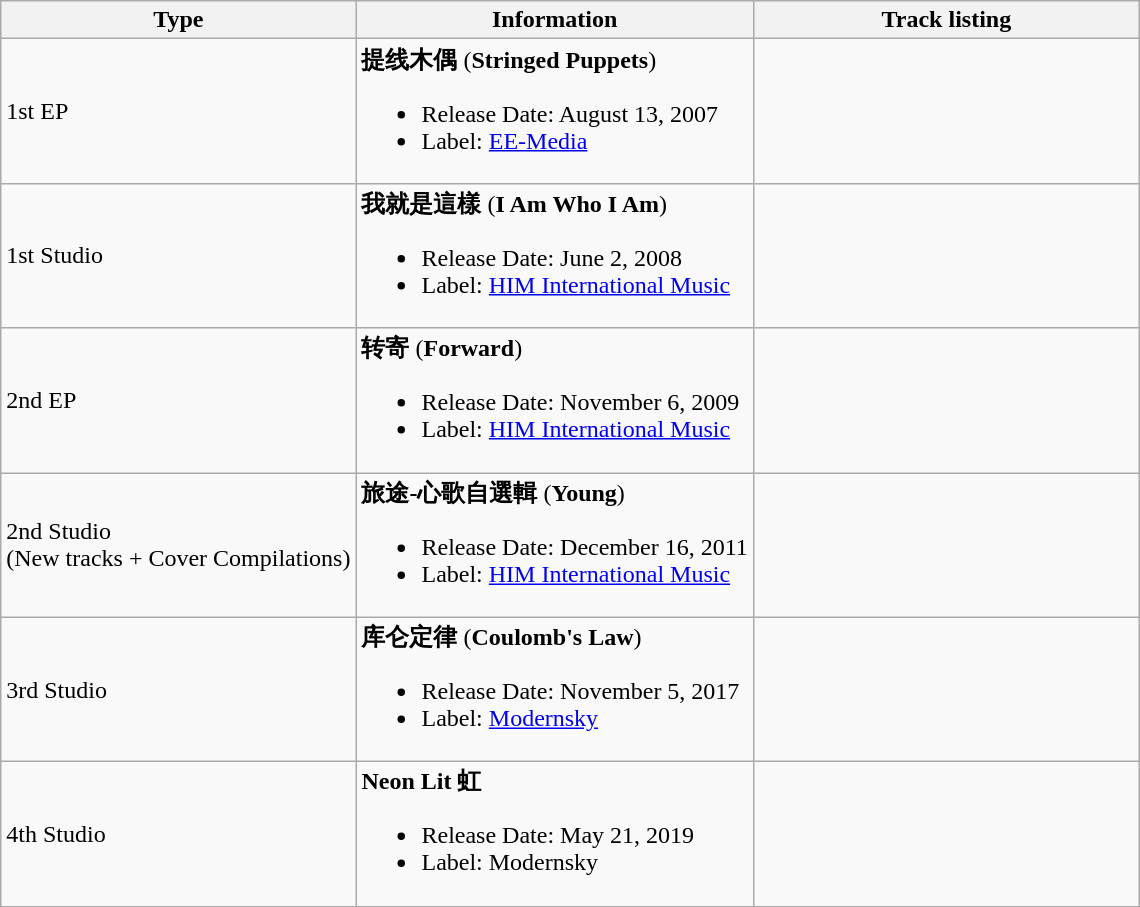<table class="wikitable">
<tr>
<th align="left">Type</th>
<th align="left">Information</th>
<th align="left" width="250px">Track listing</th>
</tr>
<tr>
<td align="left">1st EP</td>
<td align="left"><strong>提线木偶</strong> (<strong>Stringed Puppets</strong>)<br><ul><li>Release Date: August 13, 2007</li><li>Label: <a href='#'>EE-Media</a></li></ul></td>
<td style="font-size: 85%;"></td>
</tr>
<tr>
<td align="left">1st Studio</td>
<td align="left"><strong>我就是這樣</strong> (<strong>I Am Who I Am</strong>)<br><ul><li>Release Date: June 2, 2008</li><li>Label: <a href='#'>HIM International Music</a></li></ul></td>
<td style="font-size: 85%;"></td>
</tr>
<tr>
<td align="left">2nd EP</td>
<td align="left"><strong>转寄</strong> (<strong>Forward</strong>)<br><ul><li>Release Date: November 6, 2009</li><li>Label: <a href='#'>HIM International Music</a></li></ul></td>
<td style="font-size: 85%;"></td>
</tr>
<tr>
<td align="left">2nd Studio<br>(New tracks + Cover Compilations)</td>
<td align="left"><strong>旅途-心歌自選輯</strong> (<strong>Young</strong>)<br><ul><li>Release Date: December 16, 2011</li><li>Label: <a href='#'>HIM International Music</a></li></ul></td>
<td style="font-size: 85%;"></td>
</tr>
<tr>
<td align="left">3rd Studio</td>
<td align="left"><strong>库仑定律</strong> (<strong>Coulomb's Law</strong>)<br><ul><li>Release Date: November 5, 2017</li><li>Label: <a href='#'>Modernsky</a></li></ul></td>
<td style="font-size: 85%;"></td>
</tr>
<tr>
<td>4th Studio</td>
<td><strong>Neon Lit 虹</strong><br><ul><li>Release Date: May 21, 2019</li><li>Label: Modernsky</li></ul></td>
<td style="font-size: 85%;"></td>
</tr>
<tr>
</tr>
</table>
